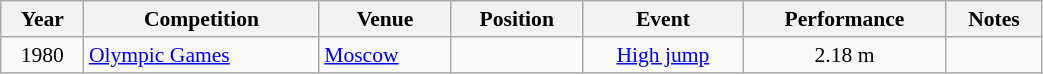<table class="wikitable" width=55% style="font-size:90%; text-align:center;">
<tr>
<th>Year</th>
<th>Competition</th>
<th>Venue</th>
<th>Position</th>
<th>Event</th>
<th>Performance</th>
<th>Notes</th>
</tr>
<tr>
<td>1980</td>
<td align=left><a href='#'>Olympic Games</a></td>
<td align=left> <a href='#'>Moscow</a></td>
<td></td>
<td><a href='#'>High jump</a></td>
<td>2.18 m</td>
<td></td>
</tr>
</table>
